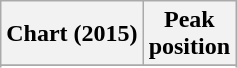<table class="wikitable sortable plainrowheaders" style="text-align:center">
<tr>
<th scope="col">Chart (2015)</th>
<th scope="col">Peak<br>position</th>
</tr>
<tr>
</tr>
<tr>
</tr>
<tr>
</tr>
<tr>
</tr>
</table>
